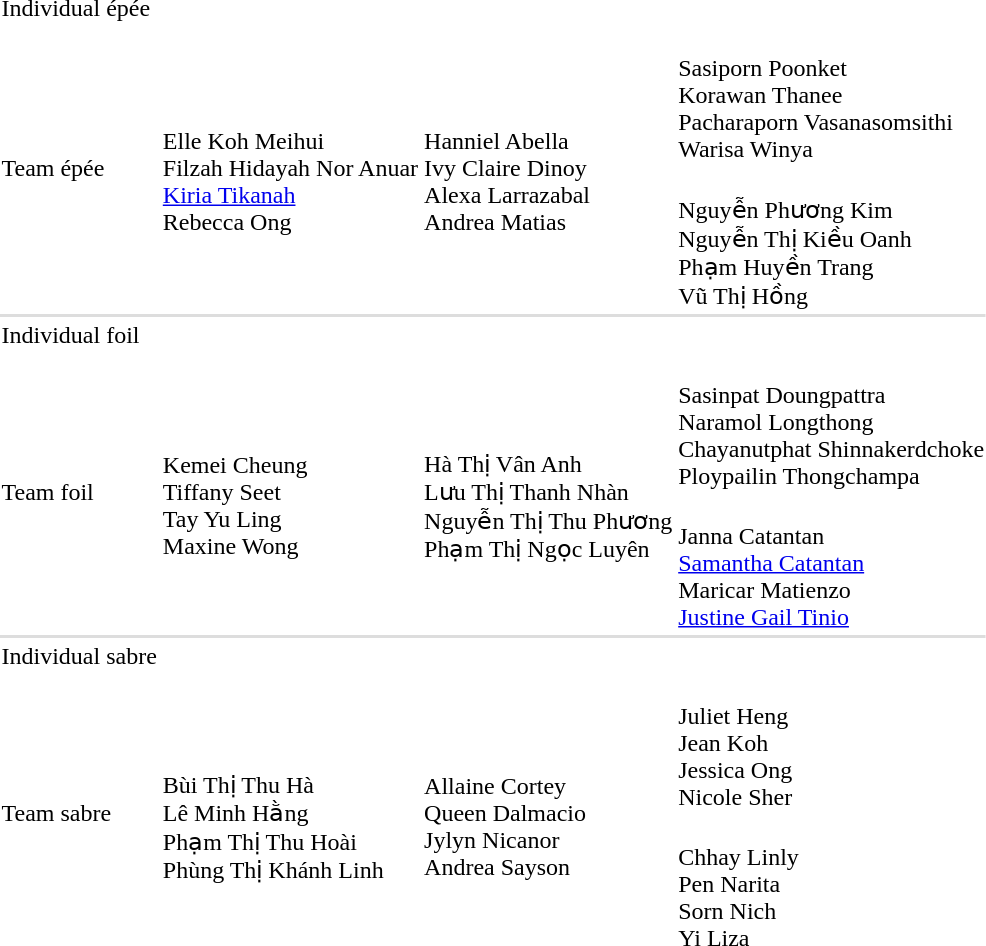<table>
<tr>
<td rowspan=2>Individual épée</td>
<td rowspan=2></td>
<td rowspan=2></td>
<td></td>
</tr>
<tr>
<td></td>
</tr>
<tr>
<td rowspan=2>Team épée</td>
<td rowspan=2 nowrap><br>Elle Koh Meihui<br>Filzah Hidayah Nor Anuar<br><a href='#'>Kiria Tikanah</a><br>Rebecca Ong</td>
<td rowspan=2><br>Hanniel Abella<br>Ivy Claire Dinoy<br>Alexa Larrazabal<br>Andrea Matias</td>
<td><br>Sasiporn Poonket<br>Korawan Thanee<br>Pacharaporn Vasanasomsithi<br>Warisa Winya</td>
</tr>
<tr>
<td><br>Nguyễn Phương Kim<br>Nguyễn Thị Kiều Oanh<br>Phạm Huyền Trang<br>Vũ Thị Hồng</td>
</tr>
<tr>
<td colspan="7" style="background:#dddddd;"></td>
</tr>
<tr>
<td rowspan=2>Individual foil</td>
<td rowspan=2></td>
<td rowspan=2></td>
<td></td>
</tr>
<tr>
<td></td>
</tr>
<tr>
<td rowspan=2>Team foil</td>
<td rowspan=2><br>Kemei Cheung<br>Tiffany Seet<br>Tay Yu Ling<br>Maxine Wong</td>
<td rowspan=2 nowrap><br>Hà Thị Vân Anh<br>Lưu Thị Thanh Nhàn<br>Nguyễn Thị Thu Phương<br>Phạm Thị Ngọc Luyên</td>
<td nowrap><br>Sasinpat Doungpattra<br>Naramol Longthong<br>Chayanutphat Shinnakerdchoke<br>Ploypailin Thongchampa</td>
</tr>
<tr>
<td><br>Janna Catantan<br><a href='#'>Samantha Catantan</a><br>Maricar Matienzo<br><a href='#'>Justine Gail Tinio</a></td>
</tr>
<tr>
<td colspan="7" style="background:#dddddd;"></td>
</tr>
<tr>
<td rowspan=2>Individual sabre</td>
<td rowspan=2></td>
<td rowspan=2></td>
<td></td>
</tr>
<tr>
<td></td>
</tr>
<tr>
<td rowspan=2>Team sabre</td>
<td rowspan=2><br>Bùi Thị Thu Hà<br>Lê Minh Hằng<br>Phạm Thị Thu Hoài<br>Phùng Thị Khánh Linh</td>
<td rowspan=2><br>Allaine Cortey<br>Queen Dalmacio<br>Jylyn Nicanor<br>Andrea Sayson</td>
<td><br>Juliet Heng<br>Jean Koh<br>Jessica Ong<br>Nicole Sher</td>
</tr>
<tr>
<td><br>Chhay Linly<br>Pen Narita<br>Sorn Nich<br>Yi Liza</td>
</tr>
</table>
